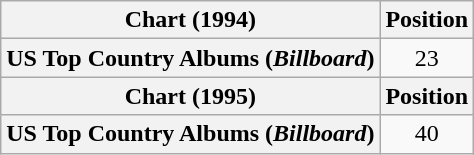<table class="wikitable plainrowheaders" style="text-align:center">
<tr>
<th scope="col">Chart (1994)</th>
<th scope="col">Position</th>
</tr>
<tr>
<th scope="row">US Top Country Albums (<em>Billboard</em>)</th>
<td>23</td>
</tr>
<tr>
<th scope="col">Chart (1995)</th>
<th scope="col">Position</th>
</tr>
<tr>
<th scope="row">US Top Country Albums (<em>Billboard</em>)</th>
<td>40</td>
</tr>
</table>
